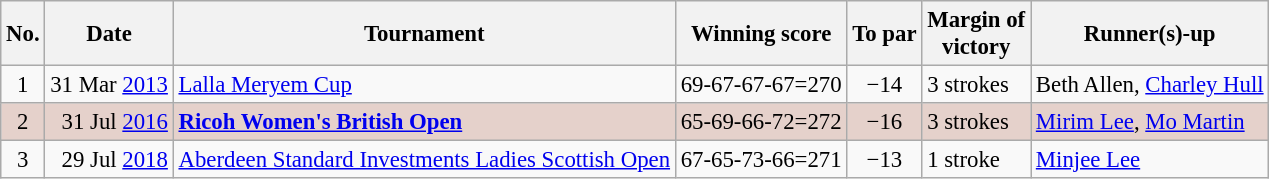<table class="wikitable" style="font-size:95%;">
<tr>
<th>No.</th>
<th>Date</th>
<th>Tournament</th>
<th>Winning score</th>
<th>To par</th>
<th>Margin of<br>victory</th>
<th>Runner(s)-up</th>
</tr>
<tr>
<td align=center>1</td>
<td align=right>31 Mar <a href='#'>2013</a></td>
<td><a href='#'>Lalla Meryem Cup</a></td>
<td align=right>69-67-67-67=270</td>
<td align=center>−14</td>
<td>3 strokes</td>
<td> Beth Allen,  <a href='#'>Charley Hull</a></td>
</tr>
<tr style="background:#e5d1cb;">
<td align=center>2</td>
<td align=right>31 Jul <a href='#'>2016</a></td>
<td><strong><a href='#'>Ricoh Women's British Open</a></strong></td>
<td align=right>65-69-66-72=272</td>
<td align=center>−16</td>
<td>3 strokes</td>
<td> <a href='#'>Mirim Lee</a>,  <a href='#'>Mo Martin</a></td>
</tr>
<tr>
<td align=center>3</td>
<td align=right>29 Jul <a href='#'>2018</a></td>
<td><a href='#'>Aberdeen Standard Investments Ladies Scottish Open</a></td>
<td align=right>67-65-73-66=271</td>
<td align=center>−13</td>
<td>1 stroke</td>
<td> <a href='#'>Minjee Lee</a></td>
</tr>
</table>
